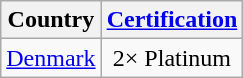<table class="wikitable sortable">
<tr>
<th>Country</th>
<th><a href='#'>Certification</a></th>
</tr>
<tr>
<td><a href='#'>Denmark</a></td>
<td style="text-align:center;">2× Platinum</td>
</tr>
</table>
